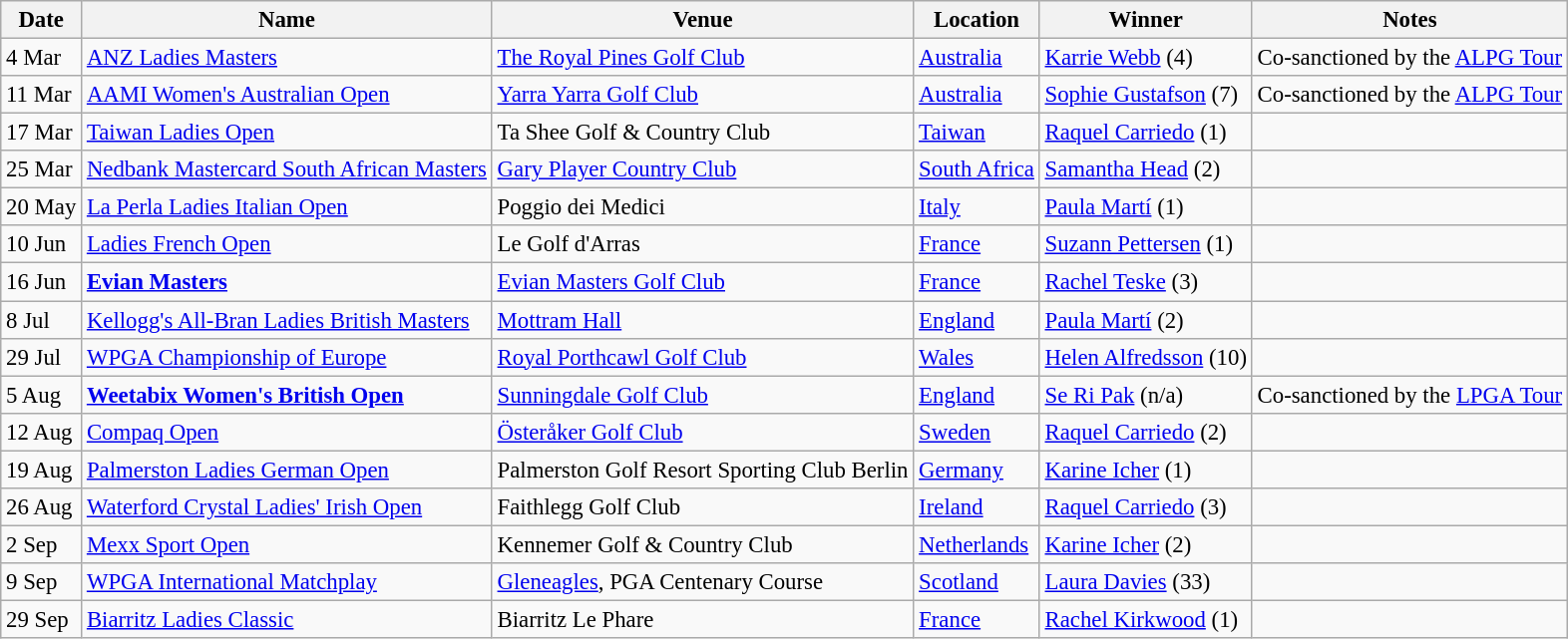<table class="wikitable" style="font-size:95%">
<tr>
<th>Date</th>
<th>Name</th>
<th>Venue</th>
<th>Location</th>
<th>Winner</th>
<th>Notes</th>
</tr>
<tr>
<td>4 Mar</td>
<td><a href='#'>ANZ Ladies Masters</a></td>
<td><a href='#'>The Royal Pines Golf Club</a></td>
<td><a href='#'>Australia</a></td>
<td> <a href='#'>Karrie Webb</a> (4)</td>
<td>Co-sanctioned by the <a href='#'>ALPG Tour</a></td>
</tr>
<tr>
<td>11 Mar</td>
<td><a href='#'>AAMI Women's Australian Open</a></td>
<td><a href='#'>Yarra Yarra Golf Club</a></td>
<td><a href='#'>Australia</a></td>
<td> <a href='#'>Sophie Gustafson</a> (7)</td>
<td>Co-sanctioned by the <a href='#'>ALPG Tour</a></td>
</tr>
<tr>
<td>17 Mar</td>
<td><a href='#'>Taiwan Ladies Open</a></td>
<td>Ta Shee Golf & Country Club</td>
<td><a href='#'>Taiwan</a></td>
<td> <a href='#'>Raquel Carriedo</a> (1)</td>
<td></td>
</tr>
<tr>
<td>25 Mar</td>
<td><a href='#'>Nedbank Mastercard South African Masters</a></td>
<td><a href='#'>Gary Player Country Club</a></td>
<td><a href='#'>South Africa</a></td>
<td> <a href='#'>Samantha Head</a> (2)</td>
<td></td>
</tr>
<tr>
<td>20 May</td>
<td><a href='#'>La Perla Ladies Italian Open</a></td>
<td>Poggio dei Medici</td>
<td><a href='#'>Italy</a></td>
<td> <a href='#'>Paula Martí</a> (1)</td>
<td></td>
</tr>
<tr>
<td>10 Jun</td>
<td><a href='#'>Ladies French Open</a></td>
<td>Le Golf d'Arras</td>
<td><a href='#'>France</a></td>
<td> <a href='#'>Suzann Pettersen</a> (1)</td>
<td></td>
</tr>
<tr>
<td>16 Jun</td>
<td><strong><a href='#'>Evian Masters</a></strong></td>
<td><a href='#'>Evian Masters Golf Club</a></td>
<td><a href='#'>France</a></td>
<td> <a href='#'>Rachel Teske</a> (3)</td>
<td></td>
</tr>
<tr>
<td>8 Jul</td>
<td><a href='#'>Kellogg's All-Bran Ladies British Masters</a></td>
<td><a href='#'>Mottram Hall</a></td>
<td><a href='#'>England</a></td>
<td> <a href='#'>Paula Martí</a> (2)</td>
<td></td>
</tr>
<tr>
<td>29 Jul</td>
<td><a href='#'>WPGA Championship of Europe</a></td>
<td><a href='#'>Royal Porthcawl Golf Club</a></td>
<td><a href='#'>Wales</a></td>
<td> <a href='#'>Helen Alfredsson</a> (10)</td>
<td></td>
</tr>
<tr>
<td>5 Aug</td>
<td><strong><a href='#'>Weetabix Women's British Open</a></strong></td>
<td><a href='#'>Sunningdale Golf Club</a></td>
<td><a href='#'>England</a></td>
<td> <a href='#'>Se Ri Pak</a> (n/a)</td>
<td>Co-sanctioned by the <a href='#'>LPGA Tour</a></td>
</tr>
<tr>
<td>12 Aug</td>
<td><a href='#'>Compaq Open</a></td>
<td><a href='#'>Österåker Golf Club</a></td>
<td><a href='#'>Sweden</a></td>
<td> <a href='#'>Raquel Carriedo</a> (2)</td>
<td></td>
</tr>
<tr>
<td>19 Aug</td>
<td><a href='#'>Palmerston Ladies German Open</a></td>
<td>Palmerston Golf Resort Sporting Club Berlin</td>
<td><a href='#'>Germany</a></td>
<td> <a href='#'>Karine Icher</a> (1)</td>
<td></td>
</tr>
<tr>
<td>26 Aug</td>
<td><a href='#'>Waterford Crystal Ladies' Irish Open</a></td>
<td>Faithlegg Golf Club</td>
<td><a href='#'>Ireland</a></td>
<td> <a href='#'>Raquel Carriedo</a> (3)</td>
<td></td>
</tr>
<tr>
<td>2 Sep</td>
<td><a href='#'>Mexx Sport Open</a></td>
<td>Kennemer Golf & Country Club</td>
<td><a href='#'>Netherlands</a></td>
<td> <a href='#'>Karine Icher</a> (2)</td>
<td></td>
</tr>
<tr>
<td>9 Sep</td>
<td><a href='#'>WPGA International Matchplay</a></td>
<td><a href='#'>Gleneagles</a>, PGA Centenary Course</td>
<td><a href='#'>Scotland</a></td>
<td> <a href='#'>Laura Davies</a> (33)</td>
<td></td>
</tr>
<tr>
<td>29 Sep</td>
<td><a href='#'>Biarritz Ladies Classic</a></td>
<td>Biarritz Le Phare</td>
<td><a href='#'>France</a></td>
<td> <a href='#'>Rachel Kirkwood</a> (1)</td>
<td></td>
</tr>
</table>
